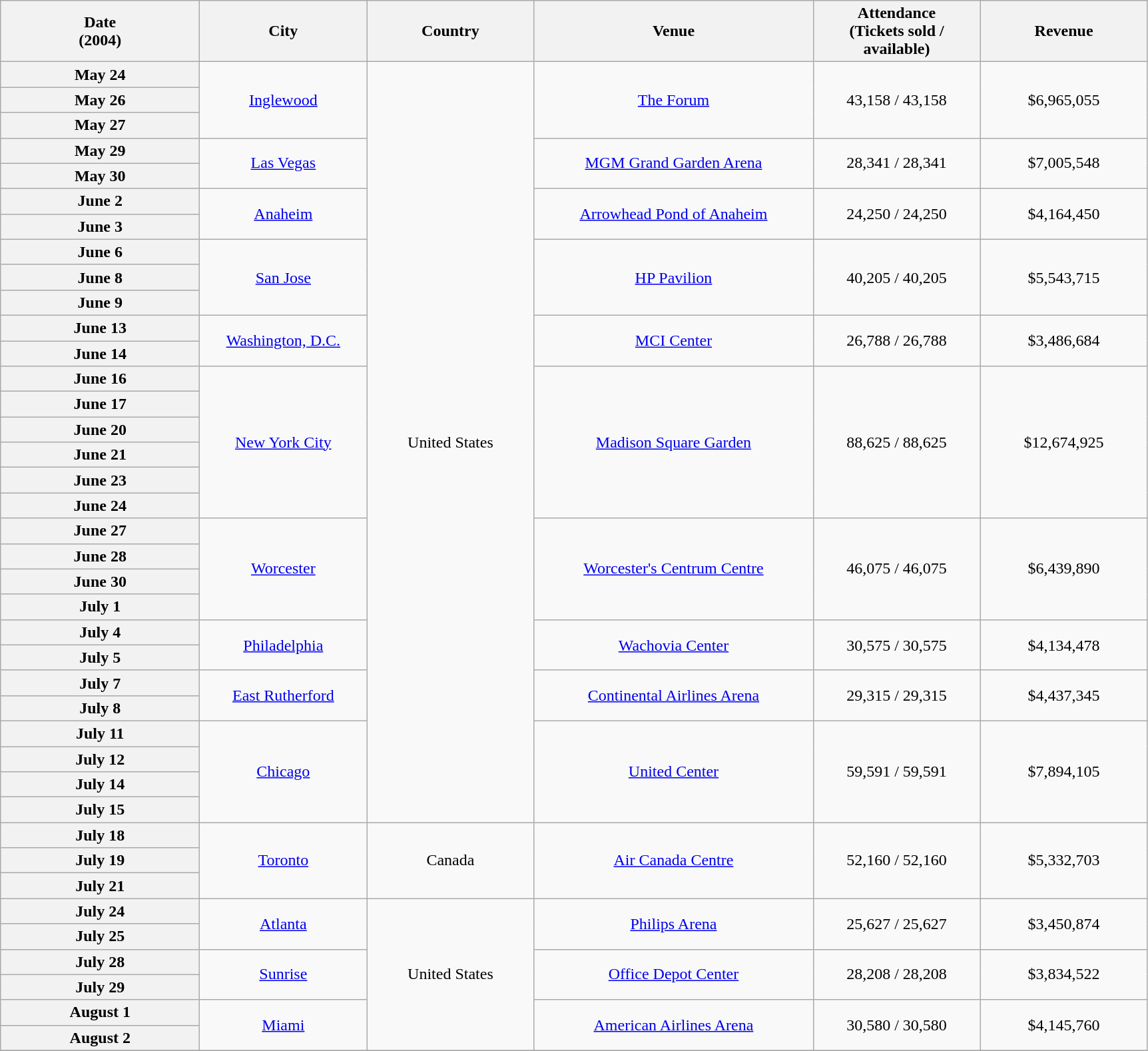<table class="wikitable plainrowheaders" style="text-align:center;">
<tr>
<th scope="col" style="width:12em;">Date<br>(2004)</th>
<th scope="col" style="width:10em;">City</th>
<th scope="col" style="width:10em;">Country</th>
<th scope="col" style="width:17em;">Venue</th>
<th scope="col" style="width:10em;">Attendance<br>(Tickets sold / available)</th>
<th scope="col" style="width:10em;">Revenue</th>
</tr>
<tr>
<th scope="row" style="text-align:center;">May 24</th>
<td rowspan="3"><a href='#'>Inglewood</a></td>
<td rowspan="30">United States</td>
<td rowspan="3"><a href='#'>The Forum</a></td>
<td rowspan="3">43,158 / 43,158</td>
<td rowspan="3">$6,965,055</td>
</tr>
<tr>
<th scope="row" style="text-align:center;">May 26</th>
</tr>
<tr>
<th scope="row" style="text-align:center;">May 27</th>
</tr>
<tr>
<th scope="row" style="text-align:center;">May 29</th>
<td rowspan="2"><a href='#'>Las Vegas</a></td>
<td rowspan="2"><a href='#'>MGM Grand Garden Arena</a></td>
<td rowspan="2">28,341 / 28,341</td>
<td rowspan="2">$7,005,548</td>
</tr>
<tr>
<th scope="row" style="text-align:center;">May 30</th>
</tr>
<tr>
<th scope="row" style="text-align:center;">June 2</th>
<td rowspan="2"><a href='#'>Anaheim</a></td>
<td rowspan="2"><a href='#'>Arrowhead Pond of Anaheim</a></td>
<td rowspan="2">24,250 / 24,250</td>
<td rowspan="2">$4,164,450</td>
</tr>
<tr>
<th scope="row" style="text-align:center;">June 3</th>
</tr>
<tr>
<th scope="row" style="text-align:center;">June 6</th>
<td rowspan="3"><a href='#'>San Jose</a></td>
<td rowspan="3"><a href='#'>HP Pavilion</a></td>
<td rowspan="3">40,205 / 40,205</td>
<td rowspan="3">$5,543,715</td>
</tr>
<tr>
<th scope="row" style="text-align:center;">June 8</th>
</tr>
<tr>
<th scope="row" style="text-align:center;">June 9</th>
</tr>
<tr>
<th scope="row" style="text-align:center;">June 13</th>
<td rowspan="2"><a href='#'>Washington, D.C.</a></td>
<td rowspan="2"><a href='#'>MCI Center</a></td>
<td rowspan="2">26,788 / 26,788</td>
<td rowspan="2">$3,486,684</td>
</tr>
<tr>
<th scope="row" style="text-align:center;">June 14</th>
</tr>
<tr>
<th scope="row" style="text-align:center;">June 16</th>
<td rowspan="6"><a href='#'>New York City</a></td>
<td rowspan="6"><a href='#'>Madison Square Garden</a></td>
<td rowspan="6">88,625 / 88,625</td>
<td rowspan="6">$12,674,925</td>
</tr>
<tr>
<th scope="row" style="text-align:center;">June 17</th>
</tr>
<tr>
<th scope="row" style="text-align:center;">June 20</th>
</tr>
<tr>
<th scope="row" style="text-align:center;">June 21</th>
</tr>
<tr>
<th scope="row" style="text-align:center;">June 23</th>
</tr>
<tr>
<th scope="row" style="text-align:center;">June 24</th>
</tr>
<tr>
<th scope="row" style="text-align:center;">June 27</th>
<td rowspan="4"><a href='#'>Worcester</a></td>
<td rowspan="4"><a href='#'>Worcester's Centrum Centre</a></td>
<td rowspan="4">46,075 / 46,075</td>
<td rowspan="4">$6,439,890</td>
</tr>
<tr>
<th scope="row" style="text-align:center;">June 28</th>
</tr>
<tr>
<th scope="row" style="text-align:center;">June 30</th>
</tr>
<tr>
<th scope="row" style="text-align:center;">July 1</th>
</tr>
<tr>
<th scope="row" style="text-align:center;">July 4</th>
<td rowspan="2"><a href='#'>Philadelphia</a></td>
<td rowspan="2"><a href='#'>Wachovia Center</a></td>
<td rowspan="2">30,575 / 30,575</td>
<td rowspan="2">$4,134,478</td>
</tr>
<tr>
<th scope="row" style="text-align:center;">July 5</th>
</tr>
<tr>
<th scope="row" style="text-align:center;">July 7</th>
<td rowspan="2"><a href='#'>East Rutherford</a></td>
<td rowspan="2"><a href='#'>Continental Airlines Arena</a></td>
<td rowspan="2">29,315 / 29,315</td>
<td rowspan="2">$4,437,345</td>
</tr>
<tr>
<th scope="row" style="text-align:center;">July 8</th>
</tr>
<tr>
<th scope="row" style="text-align:center;">July 11</th>
<td rowspan="4"><a href='#'>Chicago</a></td>
<td rowspan="4"><a href='#'>United Center</a></td>
<td rowspan="4">59,591 / 59,591</td>
<td rowspan="4">$7,894,105</td>
</tr>
<tr>
<th scope="row" style="text-align:center;">July 12</th>
</tr>
<tr>
<th scope="row" style="text-align:center;">July 14</th>
</tr>
<tr>
<th scope="row" style="text-align:center;">July 15</th>
</tr>
<tr>
<th scope="row" style="text-align:center;">July 18</th>
<td rowspan="3"><a href='#'>Toronto</a></td>
<td rowspan="3">Canada</td>
<td rowspan="3"><a href='#'>Air Canada Centre</a></td>
<td rowspan="3">52,160 / 52,160</td>
<td rowspan="3">$5,332,703</td>
</tr>
<tr>
<th scope="row" style="text-align:center;">July 19</th>
</tr>
<tr>
<th scope="row" style="text-align:center;">July 21</th>
</tr>
<tr>
<th scope="row" style="text-align:center;">July 24</th>
<td rowspan="2"><a href='#'>Atlanta</a></td>
<td rowspan="6">United States</td>
<td rowspan="2"><a href='#'>Philips Arena</a></td>
<td rowspan="2">25,627 / 25,627</td>
<td rowspan="2">$3,450,874</td>
</tr>
<tr>
<th scope="row" style="text-align:center;">July 25</th>
</tr>
<tr>
<th scope="row" style="text-align:center;">July 28</th>
<td rowspan="2"><a href='#'>Sunrise</a></td>
<td rowspan="2"><a href='#'>Office Depot Center</a></td>
<td rowspan="2">28,208 / 28,208</td>
<td rowspan="2">$3,834,522</td>
</tr>
<tr>
<th scope="row" style="text-align:center;">July 29</th>
</tr>
<tr>
<th scope="row" style="text-align:center;">August 1</th>
<td rowspan="2"><a href='#'>Miami</a></td>
<td rowspan="2"><a href='#'>American Airlines Arena</a></td>
<td rowspan="2">30,580 / 30,580</td>
<td rowspan="2">$4,145,760</td>
</tr>
<tr>
<th scope="row" style="text-align:center;">August 2</th>
</tr>
<tr>
</tr>
</table>
